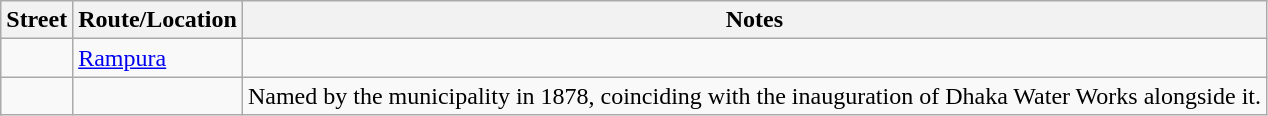<table class="wikitable">
<tr>
<th>Street</th>
<th>Route/Location</th>
<th>Notes</th>
</tr>
<tr>
<td></td>
<td><a href='#'>Rampura</a></td>
<td></td>
</tr>
<tr>
<td></td>
<td></td>
<td>Named by the municipality in 1878, coinciding with the inauguration of Dhaka Water Works alongside it.</td>
</tr>
</table>
